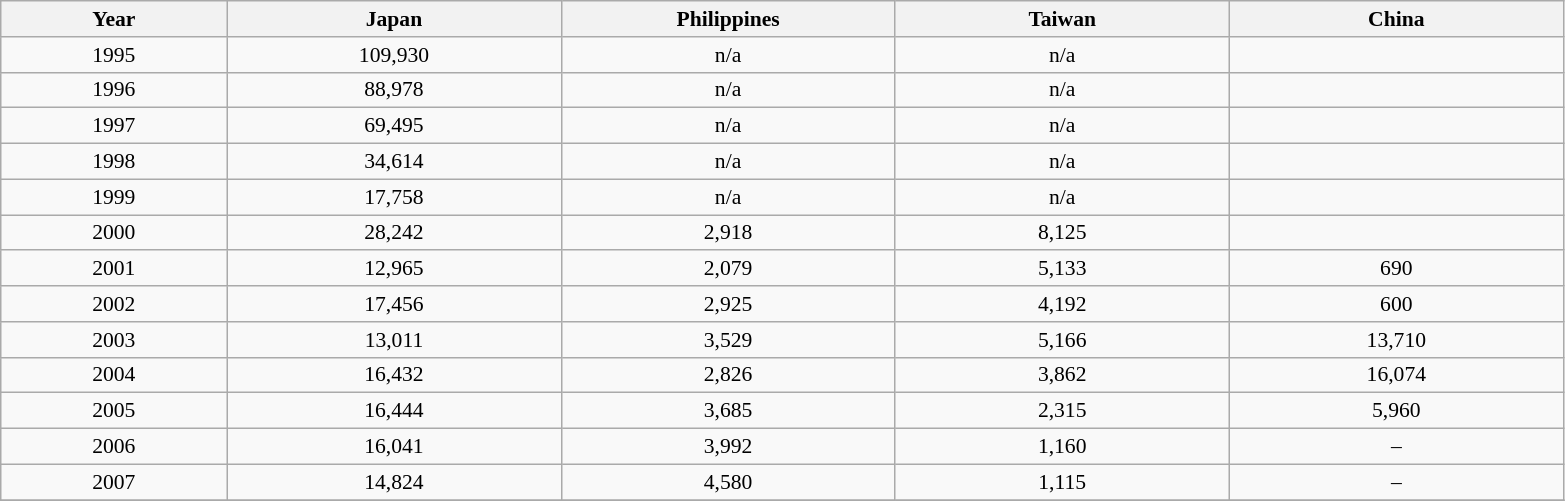<table class="wikitable" style="font-size:90%; text-align:center">
<tr>
<th style="width:10em">Year</th>
<th style="width:15em">Japan</th>
<th style="width:15em">Philippines</th>
<th style="width:15em">Taiwan</th>
<th style="width:15em">China</th>
</tr>
<tr>
<td>1995</td>
<td>109,930</td>
<td>n/a</td>
<td>n/a</td>
<td></td>
</tr>
<tr>
<td>1996</td>
<td>88,978</td>
<td>n/a</td>
<td>n/a</td>
<td></td>
</tr>
<tr>
<td>1997</td>
<td>69,495</td>
<td>n/a</td>
<td>n/a</td>
<td></td>
</tr>
<tr>
<td>1998</td>
<td>34,614</td>
<td>n/a</td>
<td>n/a</td>
<td></td>
</tr>
<tr>
<td>1999</td>
<td>17,758</td>
<td>n/a</td>
<td>n/a</td>
<td></td>
</tr>
<tr>
<td>2000</td>
<td>28,242</td>
<td>2,918</td>
<td>8,125</td>
<td></td>
</tr>
<tr>
<td>2001</td>
<td>12,965</td>
<td>2,079</td>
<td>5,133</td>
<td>690</td>
</tr>
<tr>
<td>2002</td>
<td>17,456</td>
<td>2,925</td>
<td>4,192</td>
<td>600</td>
</tr>
<tr>
<td>2003</td>
<td>13,011</td>
<td>3,529</td>
<td>5,166</td>
<td>13,710</td>
</tr>
<tr>
<td>2004</td>
<td>16,432</td>
<td>2,826</td>
<td>3,862</td>
<td>16,074</td>
</tr>
<tr>
<td>2005</td>
<td>16,444</td>
<td>3,685</td>
<td>2,315</td>
<td>5,960</td>
</tr>
<tr>
<td>2006</td>
<td>16,041</td>
<td>3,992</td>
<td>1,160</td>
<td>–</td>
</tr>
<tr>
<td>2007</td>
<td>14,824</td>
<td>4,580</td>
<td>1,115</td>
<td>–</td>
</tr>
<tr>
</tr>
</table>
